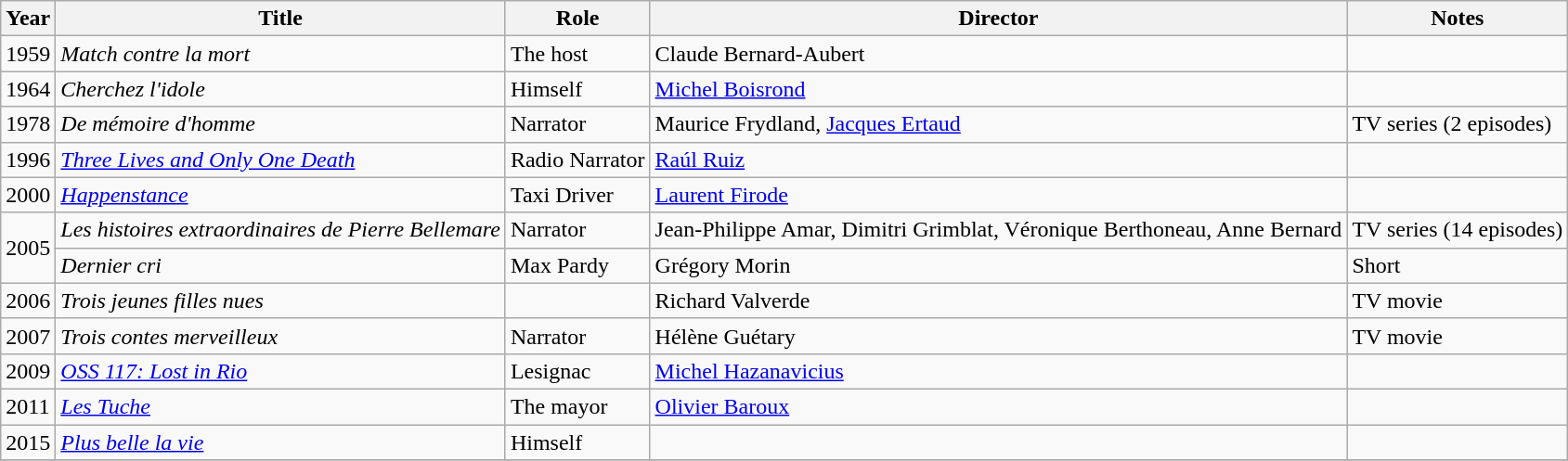<table class="wikitable sortable">
<tr>
<th>Year</th>
<th>Title</th>
<th>Role</th>
<th>Director</th>
<th class="unsortable">Notes</th>
</tr>
<tr>
<td rowspan=1>1959</td>
<td><em>Match contre la mort</em></td>
<td>The host</td>
<td>Claude Bernard-Aubert</td>
<td></td>
</tr>
<tr>
<td rowspan=1>1964</td>
<td><em>Cherchez l'idole</em></td>
<td>Himself</td>
<td><a href='#'>Michel Boisrond</a></td>
<td></td>
</tr>
<tr>
<td rowspan=1>1978</td>
<td><em>De mémoire d'homme</em></td>
<td>Narrator</td>
<td>Maurice Frydland, <a href='#'>Jacques Ertaud</a></td>
<td>TV series (2 episodes)</td>
</tr>
<tr>
<td rowspan=1>1996</td>
<td><em><a href='#'>Three Lives and Only One Death</a></em></td>
<td>Radio Narrator</td>
<td><a href='#'>Raúl Ruiz</a></td>
<td></td>
</tr>
<tr>
<td rowspan=1>2000</td>
<td><em><a href='#'>Happenstance</a></em></td>
<td>Taxi Driver</td>
<td><a href='#'>Laurent Firode</a></td>
<td></td>
</tr>
<tr>
<td rowspan=2>2005</td>
<td><em>Les histoires extraordinaires de Pierre Bellemare</em></td>
<td>Narrator</td>
<td>Jean-Philippe Amar, Dimitri Grimblat, Véronique Berthoneau, Anne Bernard</td>
<td>TV series (14 episodes)</td>
</tr>
<tr>
<td><em>Dernier cri</em></td>
<td>Max Pardy</td>
<td>Grégory Morin</td>
<td>Short</td>
</tr>
<tr>
<td rowspan=1>2006</td>
<td><em>Trois jeunes filles nues</em></td>
<td></td>
<td>Richard Valverde</td>
<td>TV movie</td>
</tr>
<tr>
<td rowspan=1>2007</td>
<td><em>Trois contes merveilleux</em></td>
<td>Narrator</td>
<td>Hélène Guétary</td>
<td>TV movie</td>
</tr>
<tr>
<td rowspan=1>2009</td>
<td><em><a href='#'>OSS 117: Lost in Rio</a></em></td>
<td>Lesignac</td>
<td><a href='#'>Michel Hazanavicius</a></td>
<td></td>
</tr>
<tr>
<td rowspan=1>2011</td>
<td><em><a href='#'>Les Tuche</a></em></td>
<td>The mayor</td>
<td><a href='#'>Olivier Baroux</a></td>
<td></td>
</tr>
<tr>
<td rowspan=1>2015</td>
<td><em><a href='#'>Plus belle la vie</a></em></td>
<td>Himself</td>
<td></td>
<td></td>
</tr>
<tr>
</tr>
</table>
